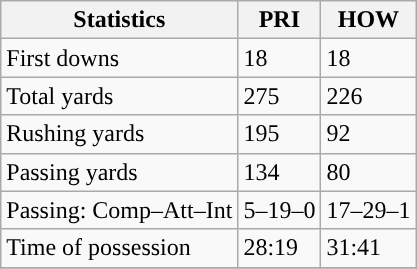<table class="wikitable" style="float: left;">
<tr>
<th>Statistics</th>
<th>PRI</th>
<th>HOW</th>
</tr>
<tr>
<td>First downs</td>
<td>18</td>
<td>18</td>
</tr>
<tr>
<td>Total yards</td>
<td>275</td>
<td>226</td>
</tr>
<tr>
<td>Rushing yards</td>
<td>195</td>
<td>92</td>
</tr>
<tr>
<td>Passing yards</td>
<td>134</td>
<td>80</td>
</tr>
<tr>
<td>Passing: Comp–Att–Int</td>
<td>5–19–0</td>
<td>17–29–1</td>
</tr>
<tr>
<td>Time of possession</td>
<td>28:19</td>
<td>31:41</td>
</tr>
<tr>
</tr>
</table>
